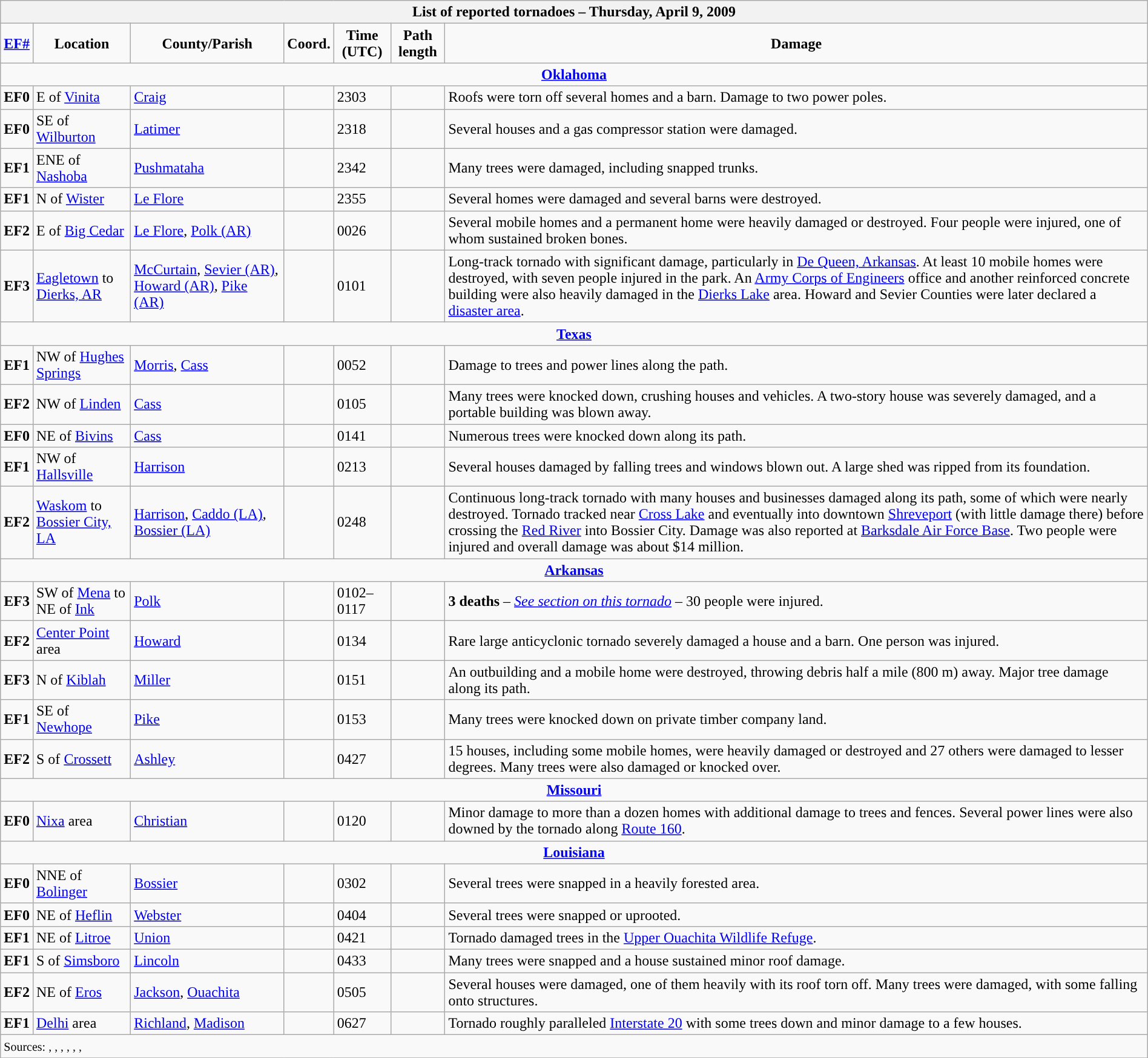<table class="wikitable collapsible" width="100%">
<tr>
<th colspan="7">List of reported tornadoes – Thursday, April 9, 2009</th>
</tr>
<tr style="text-align:center;">
<td><strong><a href='#'>EF#</a></strong></td>
<td><strong>Location</strong></td>
<td><strong>County/Parish</strong></td>
<td><strong>Coord.</strong></td>
<td><strong>Time (UTC)</strong></td>
<td><strong>Path length</strong></td>
<td><strong>Damage</strong></td>
</tr>
<tr>
<td colspan="7" align=center><strong><a href='#'>Oklahoma</a></strong></td>
</tr>
<tr>
<td><strong>EF0</strong></td>
<td>E of <a href='#'>Vinita</a></td>
<td><a href='#'>Craig</a></td>
<td></td>
<td>2303</td>
<td></td>
<td>Roofs were torn off several homes and a barn. Damage to two power poles.</td>
</tr>
<tr>
<td><strong>EF0</strong></td>
<td>SE of <a href='#'>Wilburton</a></td>
<td><a href='#'>Latimer</a></td>
<td></td>
<td>2318</td>
<td></td>
<td>Several houses and a gas compressor station were damaged.</td>
</tr>
<tr>
<td><strong>EF1</strong></td>
<td>ENE of <a href='#'>Nashoba</a></td>
<td><a href='#'>Pushmataha</a></td>
<td></td>
<td>2342</td>
<td></td>
<td>Many trees were damaged, including snapped trunks.</td>
</tr>
<tr>
<td><strong>EF1</strong></td>
<td>N of <a href='#'>Wister</a></td>
<td><a href='#'>Le Flore</a></td>
<td></td>
<td>2355</td>
<td></td>
<td>Several homes were damaged and several barns were destroyed.</td>
</tr>
<tr>
<td><strong>EF2</strong></td>
<td>E of <a href='#'>Big Cedar</a></td>
<td><a href='#'>Le Flore</a>, <a href='#'>Polk (AR)</a></td>
<td></td>
<td>0026</td>
<td></td>
<td>Several mobile homes and a permanent home were heavily damaged or destroyed. Four people were injured, one of whom sustained broken bones.</td>
</tr>
<tr>
<td><strong>EF3</strong></td>
<td><a href='#'>Eagletown</a> to <a href='#'>Dierks, AR</a></td>
<td><a href='#'>McCurtain</a>, <a href='#'>Sevier (AR)</a>, <a href='#'>Howard (AR)</a>, <a href='#'>Pike (AR)</a></td>
<td></td>
<td>0101</td>
<td></td>
<td>Long-track tornado with significant damage, particularly in <a href='#'>De Queen, Arkansas</a>. At least 10 mobile homes were destroyed, with seven people injured in the park. An <a href='#'>Army Corps of Engineers</a> office and another reinforced concrete building were also heavily damaged in the <a href='#'>Dierks Lake</a> area. Howard and Sevier Counties were later declared a <a href='#'>disaster area</a>.</td>
</tr>
<tr>
<td colspan="7" align=center><strong><a href='#'>Texas</a></strong></td>
</tr>
<tr>
<td><strong>EF1</strong></td>
<td>NW of <a href='#'>Hughes Springs</a></td>
<td><a href='#'>Morris</a>, <a href='#'>Cass</a></td>
<td></td>
<td>0052</td>
<td></td>
<td>Damage to trees and power lines along the path.</td>
</tr>
<tr>
<td><strong>EF2</strong></td>
<td>NW of <a href='#'>Linden</a></td>
<td><a href='#'>Cass</a></td>
<td></td>
<td>0105</td>
<td></td>
<td>Many trees were knocked down, crushing houses and vehicles. A two-story house was severely damaged, and a portable building was blown away.</td>
</tr>
<tr>
<td><strong>EF0</strong></td>
<td>NE of <a href='#'>Bivins</a></td>
<td><a href='#'>Cass</a></td>
<td></td>
<td>0141</td>
<td></td>
<td>Numerous trees were knocked down along its path.</td>
</tr>
<tr>
<td><strong>EF1</strong></td>
<td>NW of <a href='#'>Hallsville</a></td>
<td><a href='#'>Harrison</a></td>
<td></td>
<td>0213</td>
<td></td>
<td>Several houses damaged by falling trees and windows blown out. A large shed was ripped from its foundation.</td>
</tr>
<tr>
<td><strong>EF2</strong></td>
<td><a href='#'>Waskom</a> to <a href='#'>Bossier City, LA</a></td>
<td><a href='#'>Harrison</a>, <a href='#'>Caddo (LA)</a>, <a href='#'>Bossier (LA)</a></td>
<td></td>
<td>0248</td>
<td></td>
<td>Continuous long-track tornado with many houses and businesses damaged along its path, some of which were nearly destroyed. Tornado tracked near <a href='#'>Cross Lake</a> and eventually into downtown <a href='#'>Shreveport</a> (with little damage there) before crossing the <a href='#'>Red River</a> into Bossier City. Damage was also reported at <a href='#'>Barksdale Air Force Base</a>. Two people were injured and overall damage was about $14 million.</td>
</tr>
<tr>
<td colspan="7" align=center><strong><a href='#'>Arkansas</a></strong></td>
</tr>
<tr>
<td><strong>EF3</strong></td>
<td>SW of <a href='#'>Mena</a> to NE of <a href='#'>Ink</a></td>
<td><a href='#'>Polk</a></td>
<td></td>
<td>0102–0117</td>
<td></td>
<td><strong>3 deaths</strong> – <em><a href='#'>See section on this tornado</a></em> – 30 people were injured.</td>
</tr>
<tr>
<td><strong>EF2</strong></td>
<td><a href='#'>Center Point</a> area</td>
<td><a href='#'>Howard</a></td>
<td></td>
<td>0134</td>
<td></td>
<td>Rare large anticyclonic tornado severely damaged a house and a barn. One person was injured.</td>
</tr>
<tr>
<td><strong>EF3</strong></td>
<td>N of <a href='#'>Kiblah</a></td>
<td><a href='#'>Miller</a></td>
<td></td>
<td>0151</td>
<td></td>
<td>An outbuilding and a mobile home were destroyed, throwing debris half a mile (800 m) away. Major tree damage along its path.</td>
</tr>
<tr>
<td><strong>EF1</strong></td>
<td>SE of <a href='#'>Newhope</a></td>
<td><a href='#'>Pike</a></td>
<td></td>
<td>0153</td>
<td></td>
<td>Many trees were knocked down on private timber company land.</td>
</tr>
<tr>
<td><strong>EF2</strong></td>
<td>S of <a href='#'>Crossett</a></td>
<td><a href='#'>Ashley</a></td>
<td></td>
<td>0427</td>
<td></td>
<td>15 houses, including some mobile homes, were heavily damaged or destroyed and 27 others were damaged to lesser degrees. Many trees were also damaged or knocked over.</td>
</tr>
<tr>
<td colspan="7" align=center><strong><a href='#'>Missouri</a></strong></td>
</tr>
<tr>
<td><strong>EF0</strong></td>
<td><a href='#'>Nixa</a> area</td>
<td><a href='#'>Christian</a></td>
<td></td>
<td>0120</td>
<td></td>
<td>Minor damage to more than a dozen homes with additional damage to trees and fences. Several power lines were also downed by the tornado along <a href='#'>Route 160</a>.</td>
</tr>
<tr>
<td colspan="7" align=center><strong><a href='#'>Louisiana</a></strong></td>
</tr>
<tr>
<td><strong>EF0</strong></td>
<td>NNE of <a href='#'>Bolinger</a></td>
<td><a href='#'>Bossier</a></td>
<td></td>
<td>0302</td>
<td></td>
<td>Several trees were snapped in a heavily forested area.</td>
</tr>
<tr>
<td><strong>EF0</strong></td>
<td>NE of <a href='#'>Heflin</a></td>
<td><a href='#'>Webster</a></td>
<td></td>
<td>0404</td>
<td></td>
<td>Several trees were snapped or uprooted.</td>
</tr>
<tr>
<td><strong>EF1</strong></td>
<td>NE of <a href='#'>Litroe</a></td>
<td><a href='#'>Union</a></td>
<td></td>
<td>0421</td>
<td></td>
<td>Tornado damaged trees in the <a href='#'>Upper Ouachita Wildlife Refuge</a>.</td>
</tr>
<tr>
<td><strong>EF1</strong></td>
<td>S of <a href='#'>Simsboro</a></td>
<td><a href='#'>Lincoln</a></td>
<td></td>
<td>0433</td>
<td></td>
<td>Many trees were snapped and a house sustained minor roof damage.</td>
</tr>
<tr>
<td><strong>EF2</strong></td>
<td>NE of <a href='#'>Eros</a></td>
<td><a href='#'>Jackson</a>, <a href='#'>Ouachita</a></td>
<td></td>
<td>0505</td>
<td></td>
<td>Several houses were damaged, one of them heavily with its roof torn off. Many trees were damaged, with some falling onto structures.</td>
</tr>
<tr>
<td><strong>EF1</strong></td>
<td><a href='#'>Delhi</a> area</td>
<td><a href='#'>Richland</a>, <a href='#'>Madison</a></td>
<td></td>
<td>0627</td>
<td></td>
<td>Tornado roughly paralleled <a href='#'>Interstate 20</a> with some trees down and minor damage to a few houses.</td>
</tr>
<tr>
<td colspan="7"><small>Sources: , , , , , , </small></td>
</tr>
<tr>
</tr>
</table>
